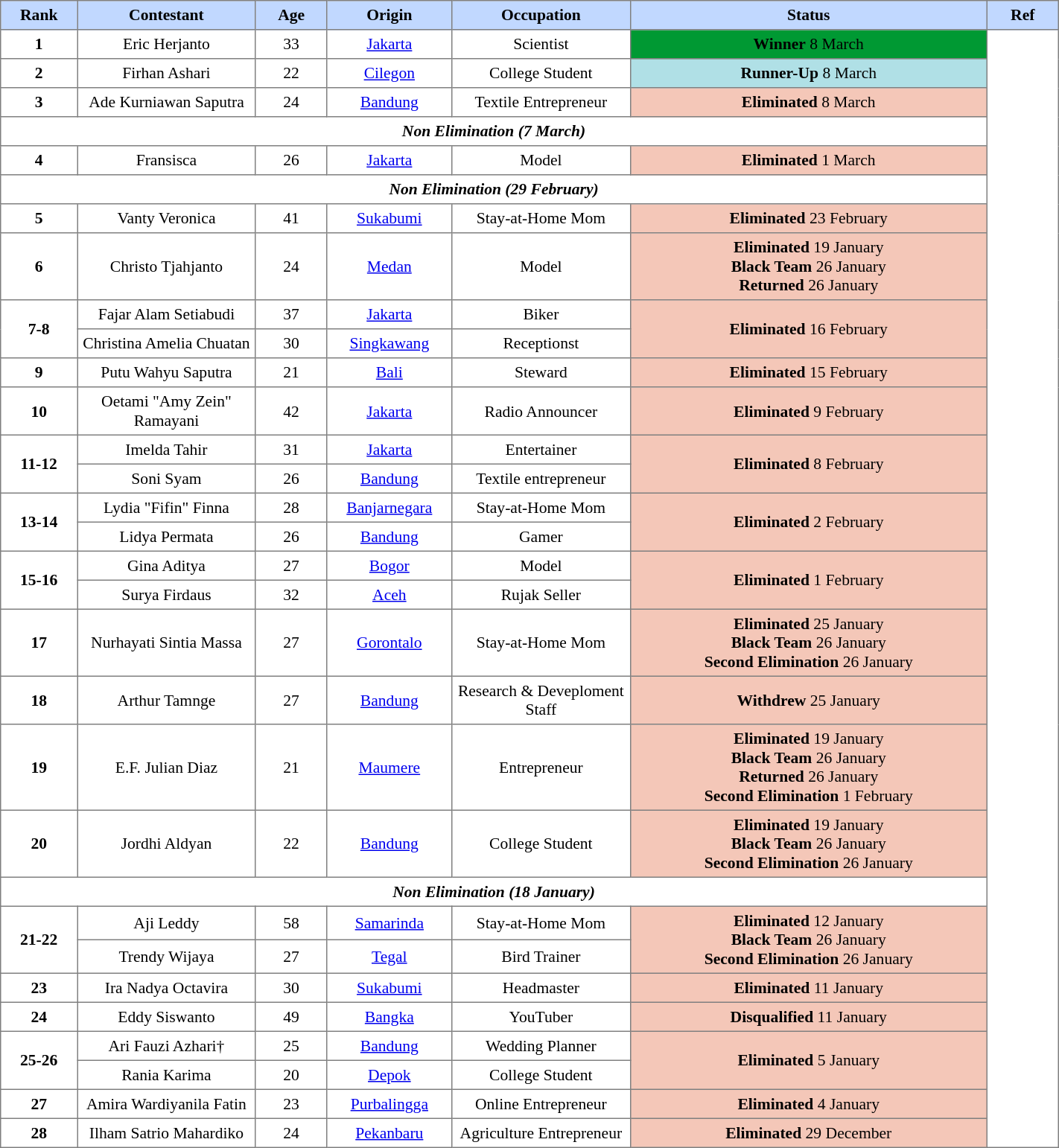<table border="1" cellpadding="4" cellspacing="0"  style="text-align:center; font-size:90%; border-collapse:collapse; width:75%;">
<tr style="background:#C1D8FF;">
<th style="width:4%; text-align:center;">Rank</th>
<th style="width:10%;">Contestant</th>
<th style="width:4%; text-align:center;">Age</th>
<th style="width:4%; text-align:center;">Origin</th>
<th style="width:10%;">Occupation</th>
<th style="width:20%;">Status</th>
<th style="width:4%; text-align:center;">Ref</th>
</tr>
<tr>
<td><strong>1</strong></td>
<td>Eric Herjanto</td>
<td>33</td>
<td><a href='#'>Jakarta</a></td>
<td>Scientist</td>
<td style="background:#093;"><span><strong>Winner</strong> 8 March</span></td>
<td rowspan="31"></td>
</tr>
<tr>
<td><strong>2</strong></td>
<td>Firhan Ashari</td>
<td>22</td>
<td><a href='#'>Cilegon</a></td>
<td>College Student</td>
<td style="background:#B0E0E6;"><strong>Runner-Up</strong> 8 March</td>
</tr>
<tr>
<td><strong>3</strong></td>
<td>Ade Kurniawan Saputra</td>
<td>24</td>
<td><a href='#'>Bandung</a></td>
<td>Textile Entrepreneur</td>
<td style="background:#f4c7b8;"><strong>Eliminated</strong> 8 March</td>
</tr>
<tr>
<td align=center colspan=6><strong><em>Non Elimination (7 March)</em></strong></td>
</tr>
<tr>
<td><strong>4</strong></td>
<td>Fransisca</td>
<td>26</td>
<td><a href='#'>Jakarta</a></td>
<td>Model</td>
<td style="background:#f4c7b8"><strong>Eliminated</strong> 1 March</td>
</tr>
<tr>
<td align=center colspan=6><strong><em>Non Elimination (29 February)</em></strong></td>
</tr>
<tr>
<td><strong>5</strong></td>
<td>Vanty Veronica</td>
<td>41</td>
<td><a href='#'>Sukabumi</a></td>
<td>Stay-at-Home Mom</td>
<td style="background:#f4c7b8"><strong>Eliminated</strong> 23 February</td>
</tr>
<tr>
<td><strong>6</strong></td>
<td>Christo Tjahjanto</td>
<td>24</td>
<td><a href='#'>Medan</a></td>
<td>Model</td>
<td style="background:#f4c7b8"><strong>Eliminated</strong> 19 January<br><strong>Black Team</strong> 26 January<br><strong>Returned</strong> 26 January<br></td>
</tr>
<tr>
<td rowspan="2"><strong>7-8</strong></td>
<td>Fajar Alam Setiabudi</td>
<td>37</td>
<td><a href='#'>Jakarta</a></td>
<td>Biker</td>
<td style="background:#f4c7b8" rowspan="2"><strong>Eliminated</strong> 16 February</td>
</tr>
<tr>
<td>Christina Amelia Chuatan</td>
<td>30</td>
<td><a href='#'>Singkawang</a></td>
<td>Receptionst</td>
</tr>
<tr>
<td><strong>9</strong></td>
<td>Putu Wahyu Saputra</td>
<td>21</td>
<td><a href='#'>Bali</a></td>
<td>Steward</td>
<td style="background:#f4c7b8"><strong>Eliminated</strong> 15 February</td>
</tr>
<tr>
<td><strong>10</strong></td>
<td>Oetami "Amy Zein" Ramayani</td>
<td>42</td>
<td><a href='#'>Jakarta</a></td>
<td>Radio Announcer</td>
<td style="background:#f4c7b8"><strong>Eliminated</strong> 9 February</td>
</tr>
<tr>
<td rowspan="2"><strong>11-12</strong></td>
<td>Imelda Tahir</td>
<td>31</td>
<td><a href='#'>Jakarta</a></td>
<td>Entertainer</td>
<td rowspan="2" style="background:#f4c7b8"><strong>Eliminated</strong> 8 February</td>
</tr>
<tr>
<td>Soni Syam</td>
<td>26</td>
<td><a href='#'>Bandung</a></td>
<td>Textile entrepreneur</td>
</tr>
<tr>
<td rowspan="2"><strong>13-14</strong></td>
<td>Lydia "Fifin" Finna</td>
<td>28</td>
<td><a href='#'>Banjarnegara</a></td>
<td>Stay-at-Home Mom</td>
<td rowspan="2" style="background:#f4c7b8"><strong>Eliminated</strong> 2 February</td>
</tr>
<tr>
<td>Lidya Permata</td>
<td>26</td>
<td><a href='#'>Bandung</a></td>
<td>Gamer</td>
</tr>
<tr>
<td rowspan="2"><strong>15-16</strong></td>
<td>Gina Aditya</td>
<td>27</td>
<td><a href='#'>Bogor</a></td>
<td>Model</td>
<td rowspan="2" style="background:#f4c7b8"><strong>Eliminated</strong> 1 February</td>
</tr>
<tr>
<td>Surya Firdaus</td>
<td>32</td>
<td><a href='#'>Aceh</a></td>
<td>Rujak Seller</td>
</tr>
<tr>
<td><strong>17</strong></td>
<td>Nurhayati Sintia Massa</td>
<td>27</td>
<td><a href='#'>Gorontalo</a></td>
<td>Stay-at-Home Mom</td>
<td style="background:#f4c7b8"><strong>Eliminated</strong> 25 January<br><strong>Black Team</strong> 26 January <br><strong>Second Elimination</strong> 26 January</td>
</tr>
<tr>
<td><strong>18</strong></td>
<td>Arthur Tamnge</td>
<td>27</td>
<td><a href='#'>Bandung</a></td>
<td>Research & Deveploment Staff</td>
<td style="background:#f4c7b8"><strong>Withdrew</strong> 25 January</td>
</tr>
<tr>
<td><strong>19</strong></td>
<td>E.F. Julian Diaz</td>
<td>21</td>
<td><a href='#'>Maumere</a></td>
<td>Entrepreneur</td>
<td style="background:#f4c7b8"><strong>Eliminated</strong> 19 January<br><strong>Black Team</strong> 26 January<br><strong>Returned</strong> 26 January<br><strong>Second Elimination</strong> 1 February</td>
</tr>
<tr>
<td><strong>20</strong></td>
<td>Jordhi Aldyan</td>
<td>22</td>
<td><a href='#'>Bandung</a></td>
<td>College Student</td>
<td style="background:#f4c7b8"><strong>Eliminated</strong> 19 January<br><strong>Black Team</strong> 26 January<br><strong>Second Elimination</strong> 26 January</td>
</tr>
<tr>
<td align=center colspan=6><strong><em>Non Elimination (18 January)</em></strong></td>
</tr>
<tr>
<td rowspan="2"><strong>21-22</strong></td>
<td>Aji Leddy</td>
<td>58</td>
<td><a href='#'>Samarinda</a></td>
<td>Stay-at-Home Mom</td>
<td rowspan="2" style="background:#f4c7b8"><strong>Eliminated</strong> 12 January<br><strong>Black Team</strong> 26 January<br><strong>Second Elimination</strong> 26 January</td>
</tr>
<tr>
<td>Trendy Wijaya</td>
<td>27</td>
<td><a href='#'>Tegal</a></td>
<td>Bird Trainer</td>
</tr>
<tr>
<td><strong>23</strong></td>
<td>Ira Nadya Octavira</td>
<td>30</td>
<td><a href='#'>Sukabumi</a></td>
<td>Headmaster</td>
<td style="background:#f4c7b8"><strong>Eliminated</strong> 11 January</td>
</tr>
<tr>
<td><strong>24</strong></td>
<td>Eddy Siswanto</td>
<td>49</td>
<td><a href='#'>Bangka</a></td>
<td>YouTuber</td>
<td style="background:#f4c7b8"><strong>Disqualified</strong> 11 January</td>
</tr>
<tr>
<td rowspan="2"><strong>25-26</strong></td>
<td>Ari Fauzi Azhari†</td>
<td>25</td>
<td><a href='#'>Bandung</a></td>
<td>Wedding Planner</td>
<td rowspan="2" style="background:#f4c7b8"><strong>Eliminated</strong> 5 January</td>
</tr>
<tr>
<td>Rania Karima</td>
<td>20</td>
<td><a href='#'>Depok</a></td>
<td>College Student</td>
</tr>
<tr>
<td><strong>27</strong></td>
<td>Amira Wardiyanila Fatin</td>
<td>23</td>
<td><a href='#'>Purbalingga</a></td>
<td>Online Entrepreneur</td>
<td style="background:#f4c7b8"><strong>Eliminated</strong> 4 January</td>
</tr>
<tr>
<td><strong>28</strong></td>
<td>Ilham Satrio Mahardiko</td>
<td>24</td>
<td><a href='#'>Pekanbaru</a></td>
<td>Agriculture Entrepreneur</td>
<td style="background:#f4c7b8"><strong>Eliminated</strong> 29 December</td>
</tr>
</table>
